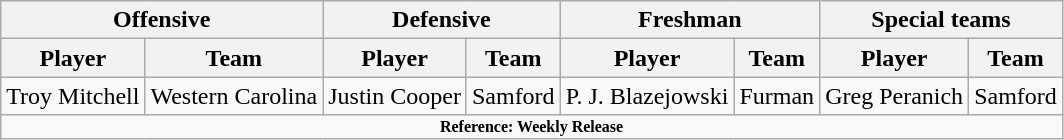<table class="wikitable" border="1">
<tr>
<th colspan="2">Offensive</th>
<th colspan="2">Defensive</th>
<th colspan="2">Freshman</th>
<th colspan="2">Special teams</th>
</tr>
<tr>
<th>Player</th>
<th>Team</th>
<th>Player</th>
<th>Team</th>
<th>Player</th>
<th>Team</th>
<th>Player</th>
<th>Team</th>
</tr>
<tr>
<td>Troy Mitchell</td>
<td>Western Carolina</td>
<td>Justin Cooper</td>
<td>Samford</td>
<td>P. J. Blazejowski</td>
<td>Furman</td>
<td>Greg Peranich</td>
<td>Samford</td>
</tr>
<tr>
<td colspan="8" style="font-size: 8pt" align="center"><strong>Reference: Weekly Release</strong></td>
</tr>
</table>
